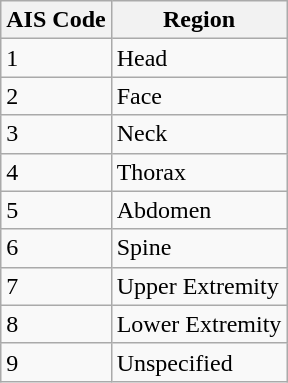<table class="wikitable sortable">
<tr>
<th>AIS Code</th>
<th>Region</th>
</tr>
<tr>
<td>1</td>
<td>Head</td>
</tr>
<tr>
<td>2</td>
<td>Face</td>
</tr>
<tr>
<td>3</td>
<td>Neck</td>
</tr>
<tr>
<td>4</td>
<td>Thorax</td>
</tr>
<tr>
<td>5</td>
<td>Abdomen</td>
</tr>
<tr>
<td>6</td>
<td>Spine</td>
</tr>
<tr>
<td>7</td>
<td>Upper Extremity</td>
</tr>
<tr>
<td>8</td>
<td>Lower Extremity</td>
</tr>
<tr>
<td>9</td>
<td>Unspecified</td>
</tr>
</table>
